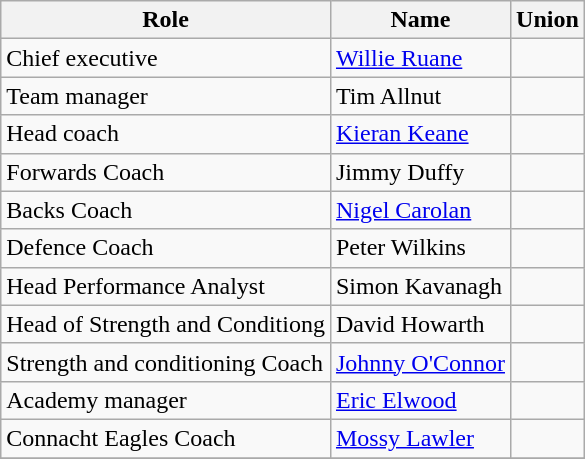<table class="wikitable sortable">
<tr>
<th>Role</th>
<th>Name</th>
<th>Union</th>
</tr>
<tr>
<td>Chief executive</td>
<td><a href='#'>Willie Ruane</a></td>
<td></td>
</tr>
<tr>
<td>Team manager</td>
<td>Tim Allnut</td>
<td></td>
</tr>
<tr>
<td>Head coach</td>
<td><a href='#'>Kieran Keane</a></td>
<td></td>
</tr>
<tr>
<td>Forwards Coach</td>
<td>Jimmy Duffy</td>
<td></td>
</tr>
<tr>
<td>Backs Coach</td>
<td><a href='#'>Nigel Carolan</a></td>
<td></td>
</tr>
<tr>
<td>Defence Coach</td>
<td>Peter Wilkins</td>
<td></td>
</tr>
<tr>
<td>Head Performance Analyst</td>
<td>Simon Kavanagh</td>
<td></td>
</tr>
<tr>
<td>Head of Strength and Conditiong</td>
<td>David Howarth</td>
<td></td>
</tr>
<tr>
<td>Strength and conditioning Coach</td>
<td><a href='#'>Johnny O'Connor</a></td>
<td></td>
</tr>
<tr>
<td>Academy manager</td>
<td><a href='#'>Eric Elwood</a></td>
<td></td>
</tr>
<tr>
<td>Connacht Eagles Coach</td>
<td><a href='#'>Mossy Lawler</a></td>
<td></td>
</tr>
<tr>
</tr>
</table>
